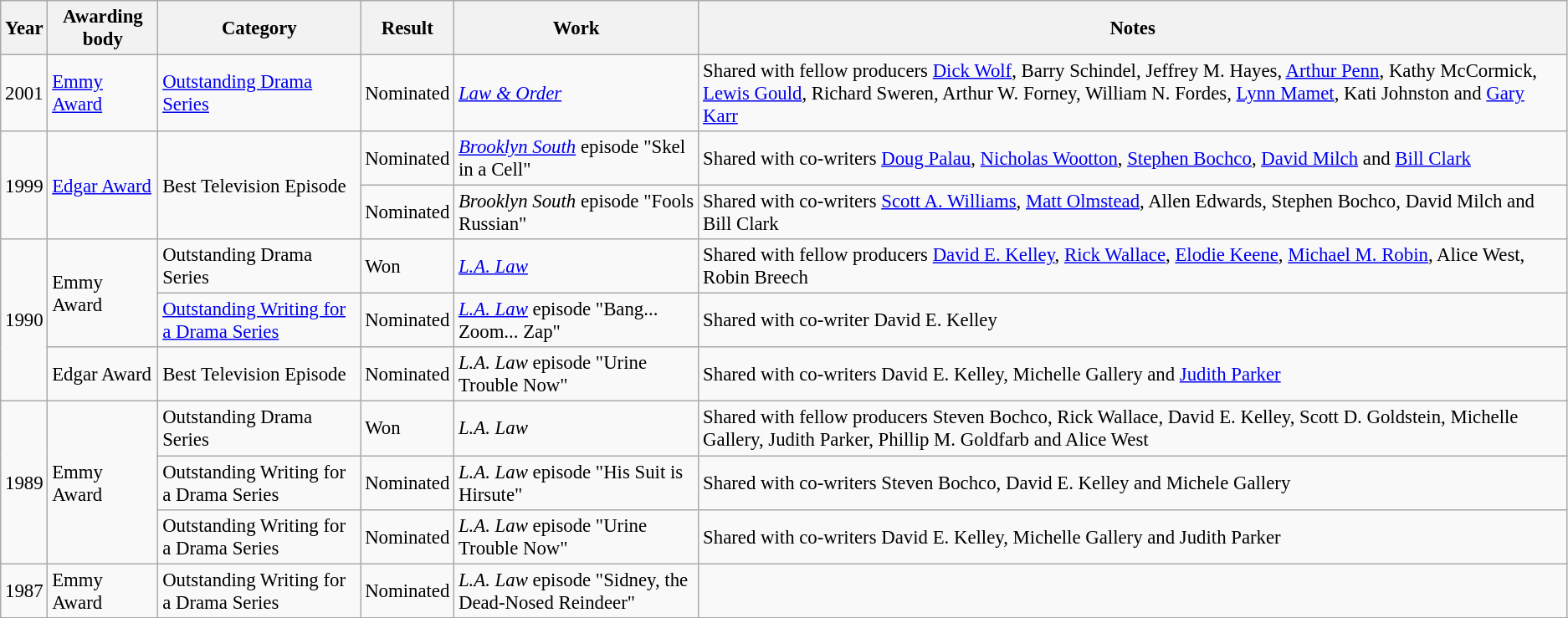<table class="wikitable" style="font-size: 95%;">
<tr>
<th>Year</th>
<th>Awarding body</th>
<th>Category</th>
<th>Result</th>
<th>Work</th>
<th>Notes</th>
</tr>
<tr>
<td>2001</td>
<td><a href='#'>Emmy Award</a></td>
<td><a href='#'>Outstanding Drama Series</a></td>
<td>Nominated</td>
<td><em><a href='#'>Law & Order</a></em></td>
<td>Shared with fellow producers <a href='#'>Dick Wolf</a>, Barry Schindel, Jeffrey M. Hayes, <a href='#'>Arthur Penn</a>, Kathy McCormick, <a href='#'>Lewis Gould</a>, Richard Sweren, Arthur W. Forney, William N. Fordes, <a href='#'>Lynn Mamet</a>, Kati Johnston and <a href='#'>Gary Karr</a></td>
</tr>
<tr>
<td rowspan=2>1999</td>
<td rowspan=2><a href='#'>Edgar Award</a></td>
<td rowspan=2>Best Television Episode</td>
<td>Nominated</td>
<td><em><a href='#'>Brooklyn South</a></em> episode "Skel in a Cell"</td>
<td>Shared with co-writers <a href='#'>Doug Palau</a>, <a href='#'>Nicholas Wootton</a>, <a href='#'>Stephen Bochco</a>, <a href='#'>David Milch</a> and <a href='#'>Bill Clark</a></td>
</tr>
<tr>
<td>Nominated</td>
<td><em>Brooklyn South</em> episode "Fools Russian"</td>
<td>Shared with co-writers <a href='#'>Scott A. Williams</a>, <a href='#'>Matt Olmstead</a>, Allen Edwards, Stephen Bochco, David Milch and Bill Clark</td>
</tr>
<tr>
<td rowspan=3>1990</td>
<td rowspan=2>Emmy Award</td>
<td>Outstanding Drama Series</td>
<td>Won</td>
<td><em><a href='#'>L.A. Law</a></em></td>
<td>Shared with fellow producers <a href='#'>David E. Kelley</a>, <a href='#'>Rick Wallace</a>, <a href='#'>Elodie Keene</a>, <a href='#'>Michael M. Robin</a>, Alice West, Robin Breech</td>
</tr>
<tr>
<td><a href='#'>Outstanding Writing for a Drama Series</a></td>
<td>Nominated</td>
<td><em><a href='#'>L.A. Law</a></em> episode "Bang... Zoom... Zap"</td>
<td>Shared with co-writer David E. Kelley</td>
</tr>
<tr>
<td>Edgar Award</td>
<td>Best Television Episode</td>
<td>Nominated</td>
<td><em>L.A. Law</em> episode "Urine Trouble Now"</td>
<td>Shared with co-writers David E. Kelley, Michelle Gallery and <a href='#'>Judith Parker</a></td>
</tr>
<tr>
<td rowspan=3>1989</td>
<td rowspan=3>Emmy Award</td>
<td>Outstanding Drama Series</td>
<td>Won</td>
<td><em>L.A. Law</em></td>
<td>Shared with fellow producers Steven Bochco, Rick Wallace, David E. Kelley, Scott D. Goldstein, Michelle Gallery, Judith Parker, Phillip M. Goldfarb and Alice West</td>
</tr>
<tr>
<td>Outstanding Writing for a Drama Series</td>
<td>Nominated</td>
<td><em>L.A. Law</em> episode "His Suit is Hirsute"</td>
<td>Shared with co-writers Steven Bochco, David E. Kelley and Michele Gallery</td>
</tr>
<tr>
<td>Outstanding Writing for a Drama Series</td>
<td>Nominated</td>
<td><em>L.A. Law</em> episode "Urine Trouble Now"</td>
<td>Shared with co-writers David E. Kelley, Michelle Gallery and Judith Parker</td>
</tr>
<tr>
<td>1987</td>
<td>Emmy Award</td>
<td>Outstanding Writing for a Drama Series</td>
<td>Nominated</td>
<td><em>L.A. Law</em> episode "Sidney, the Dead-Nosed Reindeer"</td>
<td></td>
</tr>
<tr>
</tr>
</table>
